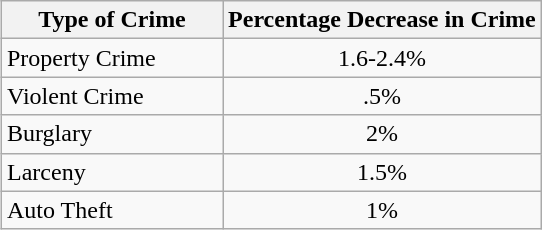<table class="wikitable" align = right style="margin: 1em auto 1em auto;">
<tr>
<th width="140">Type of Crime</th>
<th>Percentage Decrease in Crime</th>
</tr>
<tr>
<td>Property Crime</td>
<td style="text-align: center;">1.6-2.4%</td>
</tr>
<tr>
<td>Violent Crime</td>
<td style="text-align: center;">.5%</td>
</tr>
<tr>
<td>Burglary</td>
<td style="text-align: center;">2%</td>
</tr>
<tr>
<td>Larceny</td>
<td style="text-align: center;">1.5%</td>
</tr>
<tr>
<td>Auto Theft</td>
<td style="text-align: center;">1%</td>
</tr>
</table>
